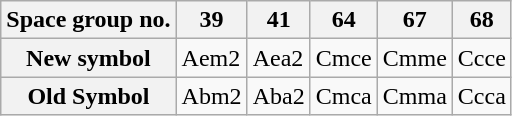<table class="wikitable">
<tr>
<th>Space group no.</th>
<th>39</th>
<th>41</th>
<th>64</th>
<th>67</th>
<th>68</th>
</tr>
<tr>
<th>New symbol</th>
<td>Aem2</td>
<td>Aea2</td>
<td>Cmce</td>
<td>Cmme</td>
<td>Ccce</td>
</tr>
<tr>
<th>Old Symbol</th>
<td>Abm2</td>
<td>Aba2</td>
<td>Cmca</td>
<td>Cmma</td>
<td>Ccca</td>
</tr>
</table>
